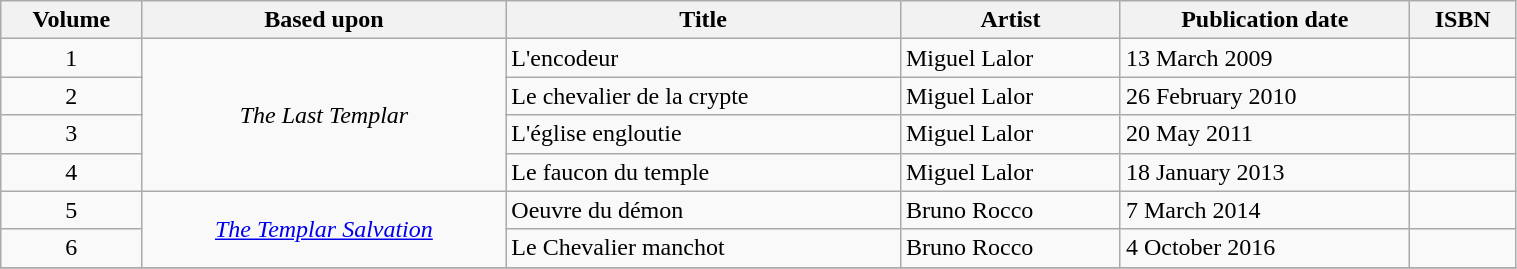<table class="wikitable" style="text-align: center; min-width:80%">
<tr>
<th>Volume</th>
<th>Based upon</th>
<th>Title</th>
<th>Artist</th>
<th>Publication date</th>
<th>ISBN</th>
</tr>
<tr>
<td>1</td>
<td rowspan="4"><em>The Last Templar</em></td>
<td style="text-align: left;">L'encodeur</td>
<td style="text-align: left;">Miguel Lalor</td>
<td style="text-align: left;">13 March 2009</td>
<td style="text-align: left;"></td>
</tr>
<tr>
<td>2</td>
<td style="text-align: left;">Le chevalier de la crypte</td>
<td style="text-align: left;">Miguel Lalor</td>
<td style="text-align: left;">26 February 2010</td>
<td style="text-align: left;"></td>
</tr>
<tr>
<td>3</td>
<td style="text-align: left;">L'église engloutie</td>
<td style="text-align: left;">Miguel Lalor</td>
<td style="text-align: left;">20 May 2011</td>
<td style="text-align: left;"></td>
</tr>
<tr>
<td>4</td>
<td style="text-align: left;">Le faucon du temple</td>
<td style="text-align: left;">Miguel Lalor</td>
<td style="text-align: left;">18 January 2013</td>
<td style="text-align: left;"></td>
</tr>
<tr>
<td>5</td>
<td rowspan="2"><em><a href='#'>The Templar Salvation</a></em></td>
<td style="text-align: left;">Oeuvre du démon</td>
<td style="text-align: left;">Bruno Rocco</td>
<td style="text-align: left;">7 March 2014</td>
<td style="text-align: left;"></td>
</tr>
<tr>
<td>6</td>
<td style="text-align: left;">Le Chevalier manchot</td>
<td style="text-align: left;">Bruno Rocco</td>
<td style="text-align: left;">4 October 2016</td>
<td style="text-align: left;"></td>
</tr>
<tr>
</tr>
</table>
